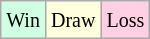<table class="wikitable">
<tr>
<td style="background-color: #d0ffe3;"><small>Win</small></td>
<td style="background-color: #ffffdd;"><small>Draw</small></td>
<td style="background-color: #ffd0e3;"><small>Loss</small></td>
</tr>
</table>
